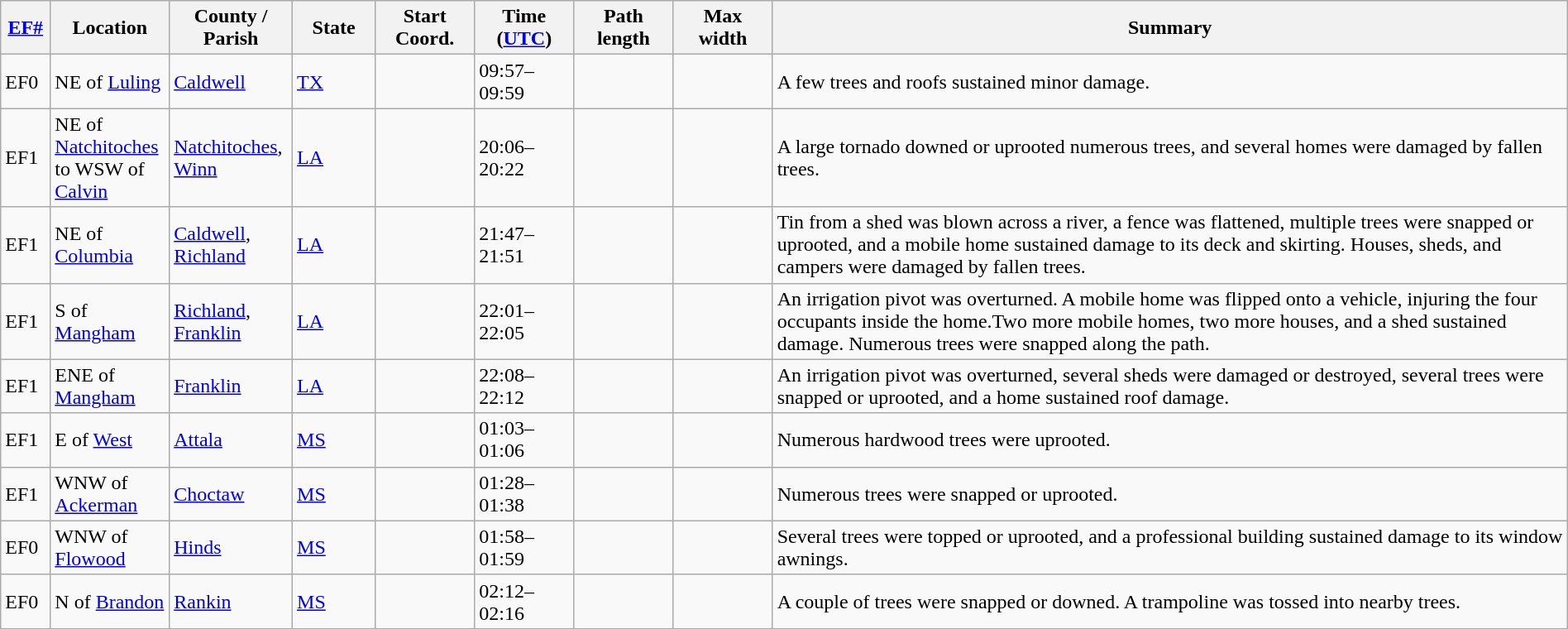<table class="wikitable sortable" style="width:100%;">
<tr>
<th scope="col"  style="width:3%; text-align:center;"><a href='#'>EF#</a></th>
<th scope="col"  style="width:7%; text-align:center;" class="unsortable">Location</th>
<th scope="col"  style="width:6%; text-align:center;" class="unsortable">County / Parish</th>
<th scope="col"  style="width:5%; text-align:center;">State</th>
<th scope="col"  style="width:6%; text-align:center;">Start Coord.</th>
<th scope="col"  style="width:6%; text-align:center;">Time (<a href='#'>UTC</a>)</th>
<th scope="col"  style="width:6%; text-align:center;">Path length</th>
<th scope="col"  style="width:6%; text-align:center;">Max width</th>
<th scope="col" class="unsortable" style="width:48%; text-align:center;">Summary</th>
</tr>
<tr>
<td bgcolor=>EF0</td>
<td>NE of <a href='#'>Luling</a></td>
<td><a href='#'>Caldwell</a></td>
<td><a href='#'>TX</a></td>
<td></td>
<td>09:57–09:59</td>
<td></td>
<td></td>
<td>A few trees and roofs sustained minor damage.</td>
</tr>
<tr>
<td bgcolor=>EF1</td>
<td>NE of <a href='#'>Natchitoches</a> to WSW of <a href='#'>Calvin</a></td>
<td><a href='#'>Natchitoches</a>, <a href='#'>Winn</a></td>
<td><a href='#'>LA</a></td>
<td></td>
<td>20:06–20:22</td>
<td></td>
<td></td>
<td>A large tornado downed or uprooted numerous trees, and several homes were damaged by fallen trees.</td>
</tr>
<tr>
<td bgcolor=>EF1</td>
<td>NE of <a href='#'>Columbia</a></td>
<td><a href='#'>Caldwell</a>, <a href='#'>Richland</a></td>
<td><a href='#'>LA</a></td>
<td></td>
<td>21:47–21:51</td>
<td></td>
<td></td>
<td>Tin from a shed was blown across a river, a fence was flattened, multiple trees were snapped or uprooted, and a mobile home sustained damage to its deck and skirting. Houses, sheds, and campers were damaged by fallen trees.</td>
</tr>
<tr>
<td bgcolor=>EF1</td>
<td>S of <a href='#'>Mangham</a></td>
<td><a href='#'>Richland</a>, <a href='#'>Franklin</a></td>
<td><a href='#'>LA</a></td>
<td></td>
<td>22:01–22:05</td>
<td></td>
<td></td>
<td>An irrigation pivot was overturned. A mobile home was flipped onto a vehicle, injuring the four occupants inside the home.Two more mobile homes, two more houses, and a shed sustained damage. Numerous trees were snapped along the path.</td>
</tr>
<tr>
<td bgcolor=>EF1</td>
<td>ENE of <a href='#'>Mangham</a></td>
<td><a href='#'>Franklin</a></td>
<td><a href='#'>LA</a></td>
<td></td>
<td>22:08–22:12</td>
<td></td>
<td></td>
<td>An irrigation pivot was overturned, several sheds were damaged or destroyed, several trees were snapped or uprooted, and a home sustained roof damage.</td>
</tr>
<tr>
<td bgcolor=>EF1</td>
<td>E of <a href='#'>West</a></td>
<td><a href='#'>Attala</a></td>
<td><a href='#'>MS</a></td>
<td></td>
<td>01:03–01:06</td>
<td></td>
<td></td>
<td>Numerous hardwood trees were uprooted.</td>
</tr>
<tr>
<td bgcolor=>EF1</td>
<td>WNW of <a href='#'>Ackerman</a></td>
<td><a href='#'>Choctaw</a></td>
<td><a href='#'>MS</a></td>
<td></td>
<td>01:28–01:38</td>
<td></td>
<td></td>
<td>Numerous trees were snapped or uprooted.</td>
</tr>
<tr>
<td bgcolor=>EF0</td>
<td>WNW of <a href='#'>Flowood</a></td>
<td><a href='#'>Hinds</a></td>
<td><a href='#'>MS</a></td>
<td></td>
<td>01:58–01:59</td>
<td></td>
<td></td>
<td>Several trees were topped or uprooted, and a professional building sustained damage to its window awnings.</td>
</tr>
<tr>
<td bgcolor=>EF0</td>
<td>N of <a href='#'>Brandon</a></td>
<td><a href='#'>Rankin</a></td>
<td><a href='#'>MS</a></td>
<td></td>
<td>02:12–02:16</td>
<td></td>
<td></td>
<td>A couple of trees were snapped or downed. A trampoline was tossed into nearby trees.</td>
</tr>
<tr>
</tr>
</table>
